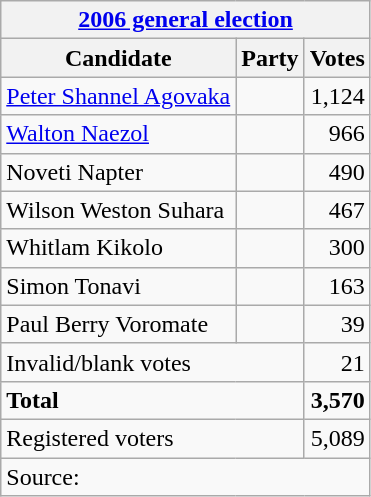<table class=wikitable style=text-align:left>
<tr>
<th colspan=3><a href='#'>2006 general election</a></th>
</tr>
<tr>
<th>Candidate</th>
<th>Party</th>
<th>Votes</th>
</tr>
<tr>
<td><a href='#'>Peter Shannel Agovaka</a></td>
<td></td>
<td align=right>1,124</td>
</tr>
<tr>
<td><a href='#'>Walton Naezol</a></td>
<td></td>
<td align=right>966</td>
</tr>
<tr>
<td>Noveti Napter</td>
<td></td>
<td align=right>490</td>
</tr>
<tr>
<td>Wilson Weston Suhara</td>
<td></td>
<td align=right>467</td>
</tr>
<tr>
<td>Whitlam Kikolo</td>
<td></td>
<td align=right>300</td>
</tr>
<tr>
<td>Simon Tonavi</td>
<td></td>
<td align=right>163</td>
</tr>
<tr>
<td>Paul Berry Voromate</td>
<td></td>
<td align=right>39</td>
</tr>
<tr>
<td colspan=2>Invalid/blank votes</td>
<td align=right>21</td>
</tr>
<tr>
<td colspan=2><strong>Total</strong></td>
<td align=right><strong>3,570</strong></td>
</tr>
<tr>
<td colspan=2>Registered voters</td>
<td align=right>5,089</td>
</tr>
<tr>
<td colspan=3>Source: </td>
</tr>
</table>
